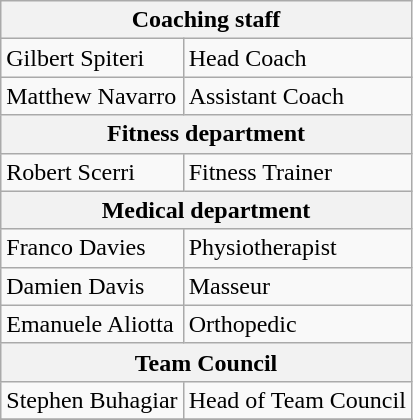<table class="wikitable">
<tr>
<th colspan="2">Coaching staff</th>
</tr>
<tr>
<td> Gilbert Spiteri</td>
<td>Head Coach</td>
</tr>
<tr>
<td> Matthew Navarro</td>
<td>Assistant Coach</td>
</tr>
<tr>
<th colspan="2">Fitness department</th>
</tr>
<tr>
<td> Robert Scerri</td>
<td>Fitness Trainer</td>
</tr>
<tr>
<th colspan="2">Medical department</th>
</tr>
<tr>
<td> Franco Davies</td>
<td>Physiotherapist</td>
</tr>
<tr>
<td> Damien Davis</td>
<td>Masseur</td>
</tr>
<tr>
<td> Emanuele Aliotta</td>
<td>Orthopedic</td>
</tr>
<tr>
<th colspan="2">Team Council</th>
</tr>
<tr>
<td> Stephen Buhagiar</td>
<td>Head of Team Council</td>
</tr>
<tr>
</tr>
</table>
